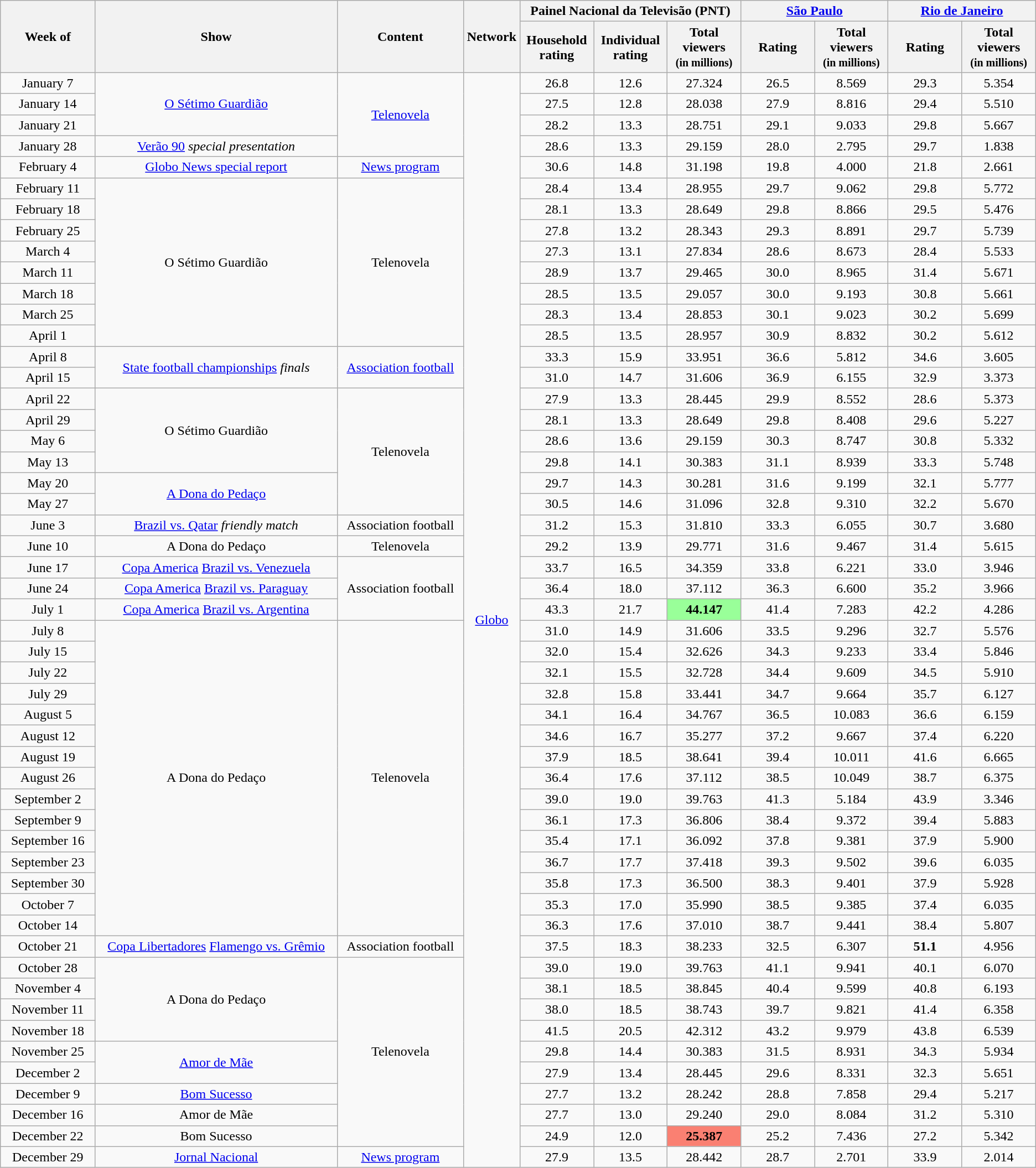<table class="wikitable" style="text-align:center">
<tr>
<th rowspan="2" style="width:9%;">Week of</th>
<th rowspan="2" style="width:23%;">Show</th>
<th rowspan="2" style="width:12%;">Content</th>
<th rowspan="2" style="width:5%;">Network</th>
<th colspan="3" style="width:34%;">Painel Nacional da Televisão (PNT)</th>
<th colspan="2" style="width:28%;"><a href='#'>São Paulo</a></th>
<th colspan="2" style="width:28%;"><a href='#'>Rio de Janeiro</a></th>
</tr>
<tr>
<th style="width:7%;">Household rating</th>
<th style="width:7%;">Individual rating</th>
<th style="width:7%;">Total viewers<br><small>(in millions)</small></th>
<th style="width:7%;">Rating</th>
<th style="width:7%;">Total viewers<br><small>(in millions)</small></th>
<th style="width:7%;">Rating</th>
<th style="width:7%;">Total viewers<br><small>(in millions)</small></th>
</tr>
<tr>
<td>January 7</td>
<td rowspan=3><a href='#'>O Sétimo Guardião</a></td>
<td rowspan=4><a href='#'>Telenovela</a></td>
<td rowspan=52><a href='#'>Globo</a></td>
<td>26.8</td>
<td>12.6</td>
<td>27.324</td>
<td>26.5</td>
<td>8.569</td>
<td>29.3</td>
<td>5.354</td>
</tr>
<tr>
<td>January 14</td>
<td>27.5</td>
<td>12.8</td>
<td>28.038</td>
<td>27.9</td>
<td>8.816</td>
<td>29.4</td>
<td>5.510</td>
</tr>
<tr>
<td>January 21</td>
<td>28.2</td>
<td>13.3</td>
<td>28.751</td>
<td>29.1</td>
<td>9.033</td>
<td>29.8</td>
<td>5.667</td>
</tr>
<tr>
<td>January 28</td>
<td><a href='#'>Verão 90</a> <em>special presentation</em></td>
<td>28.6</td>
<td>13.3</td>
<td>29.159</td>
<td>28.0</td>
<td>2.795</td>
<td>29.7</td>
<td>1.838</td>
</tr>
<tr>
<td>February 4</td>
<td><a href='#'>Globo News special report</a></td>
<td><a href='#'>News program</a></td>
<td>30.6</td>
<td>14.8</td>
<td>31.198</td>
<td>19.8</td>
<td>4.000</td>
<td>21.8</td>
<td>2.661</td>
</tr>
<tr>
<td>February 11</td>
<td rowspan=8>O Sétimo Guardião</td>
<td rowspan=8>Telenovela</td>
<td>28.4</td>
<td>13.4</td>
<td>28.955</td>
<td>29.7</td>
<td>9.062</td>
<td>29.8</td>
<td>5.772</td>
</tr>
<tr>
<td>February 18</td>
<td>28.1</td>
<td>13.3</td>
<td>28.649</td>
<td>29.8</td>
<td>8.866</td>
<td>29.5</td>
<td>5.476</td>
</tr>
<tr>
<td>February 25</td>
<td>27.8</td>
<td>13.2</td>
<td>28.343</td>
<td>29.3</td>
<td>8.891</td>
<td>29.7</td>
<td>5.739</td>
</tr>
<tr>
<td>March 4</td>
<td>27.3</td>
<td>13.1</td>
<td>27.834</td>
<td>28.6</td>
<td>8.673</td>
<td>28.4</td>
<td>5.533</td>
</tr>
<tr>
<td>March 11</td>
<td>28.9</td>
<td>13.7</td>
<td>29.465</td>
<td>30.0</td>
<td>8.965</td>
<td>31.4</td>
<td>5.671</td>
</tr>
<tr>
<td>March 18</td>
<td>28.5</td>
<td>13.5</td>
<td>29.057</td>
<td>30.0</td>
<td>9.193</td>
<td>30.8</td>
<td>5.661</td>
</tr>
<tr>
<td>March 25</td>
<td>28.3</td>
<td>13.4</td>
<td>28.853</td>
<td>30.1</td>
<td>9.023</td>
<td>30.2</td>
<td>5.699</td>
</tr>
<tr>
<td>April 1</td>
<td>28.5</td>
<td>13.5</td>
<td>28.957</td>
<td>30.9</td>
<td>8.832</td>
<td>30.2</td>
<td>5.612</td>
</tr>
<tr>
<td>April 8</td>
<td rowspan=2><a href='#'>State football championships</a> <em>finals</em></td>
<td rowspan=2><a href='#'>Association football</a></td>
<td>33.3</td>
<td>15.9</td>
<td>33.951</td>
<td>36.6</td>
<td>5.812</td>
<td>34.6</td>
<td>3.605</td>
</tr>
<tr>
<td>April 15</td>
<td>31.0</td>
<td>14.7</td>
<td>31.606</td>
<td>36.9</td>
<td>6.155</td>
<td>32.9</td>
<td>3.373</td>
</tr>
<tr>
<td>April 22</td>
<td rowspan=4>O Sétimo Guardião</td>
<td rowspan=6>Telenovela</td>
<td>27.9</td>
<td>13.3</td>
<td>28.445</td>
<td>29.9</td>
<td>8.552</td>
<td>28.6</td>
<td>5.373</td>
</tr>
<tr>
<td>April 29</td>
<td>28.1</td>
<td>13.3</td>
<td>28.649</td>
<td>29.8</td>
<td>8.408</td>
<td>29.6</td>
<td>5.227</td>
</tr>
<tr>
<td>May 6</td>
<td>28.6</td>
<td>13.6</td>
<td>29.159</td>
<td>30.3</td>
<td>8.747</td>
<td>30.8</td>
<td>5.332</td>
</tr>
<tr>
<td>May 13</td>
<td>29.8</td>
<td>14.1</td>
<td>30.383</td>
<td>31.1</td>
<td>8.939</td>
<td>33.3</td>
<td>5.748</td>
</tr>
<tr>
<td>May 20</td>
<td rowspan=2><a href='#'>A Dona do Pedaço</a></td>
<td>29.7</td>
<td>14.3</td>
<td>30.281</td>
<td>31.6</td>
<td>9.199</td>
<td>32.1</td>
<td>5.777</td>
</tr>
<tr>
<td>May 27</td>
<td>30.5</td>
<td>14.6</td>
<td>31.096</td>
<td>32.8</td>
<td>9.310</td>
<td>32.2</td>
<td>5.670</td>
</tr>
<tr>
<td>June 3</td>
<td><a href='#'>Brazil vs. Qatar</a> <em>friendly match</em></td>
<td>Association football</td>
<td>31.2</td>
<td>15.3</td>
<td>31.810</td>
<td>33.3</td>
<td>6.055</td>
<td>30.7</td>
<td>3.680</td>
</tr>
<tr>
<td>June 10</td>
<td>A Dona do Pedaço</td>
<td>Telenovela</td>
<td>29.2</td>
<td>13.9</td>
<td>29.771</td>
<td>31.6</td>
<td>9.467</td>
<td>31.4</td>
<td>5.615</td>
</tr>
<tr>
<td>June 17</td>
<td><a href='#'>Copa America</a>  <a href='#'>Brazil vs. Venezuela</a></td>
<td rowspan=3>Association football</td>
<td>33.7</td>
<td>16.5</td>
<td>34.359</td>
<td>33.8</td>
<td>6.221</td>
<td>33.0</td>
<td>3.946</td>
</tr>
<tr>
<td>June 24</td>
<td><a href='#'>Copa America</a>  <a href='#'>Brazil vs. Paraguay</a></td>
<td>36.4</td>
<td>18.0</td>
<td>37.112</td>
<td>36.3</td>
<td>6.600</td>
<td>35.2</td>
<td>3.966</td>
</tr>
<tr>
<td>July 1</td>
<td><a href='#'>Copa America</a>  <a href='#'>Brazil vs. Argentina</a></td>
<td>43.3</td>
<td>21.7</td>
<td style= "background: #99FF99"><strong>44.147</strong></td>
<td>41.4</td>
<td>7.283</td>
<td>42.2</td>
<td>4.286</td>
</tr>
<tr>
<td>July 8</td>
<td rowspan=15>A Dona do Pedaço</td>
<td rowspan=15>Telenovela</td>
<td>31.0</td>
<td>14.9</td>
<td>31.606</td>
<td>33.5</td>
<td>9.296</td>
<td>32.7</td>
<td>5.576</td>
</tr>
<tr>
<td>July 15</td>
<td>32.0</td>
<td>15.4</td>
<td>32.626</td>
<td>34.3</td>
<td>9.233</td>
<td>33.4</td>
<td>5.846</td>
</tr>
<tr>
<td>July 22</td>
<td>32.1</td>
<td>15.5</td>
<td>32.728</td>
<td>34.4</td>
<td>9.609</td>
<td>34.5</td>
<td>5.910</td>
</tr>
<tr>
<td>July 29</td>
<td>32.8</td>
<td>15.8</td>
<td>33.441</td>
<td>34.7</td>
<td>9.664</td>
<td>35.7</td>
<td>6.127</td>
</tr>
<tr>
<td>August 5</td>
<td>34.1</td>
<td>16.4</td>
<td>34.767</td>
<td>36.5</td>
<td>10.083</td>
<td>36.6</td>
<td>6.159</td>
</tr>
<tr>
<td>August 12</td>
<td>34.6</td>
<td>16.7</td>
<td>35.277</td>
<td>37.2</td>
<td>9.667</td>
<td>37.4</td>
<td>6.220</td>
</tr>
<tr>
<td>August 19</td>
<td>37.9</td>
<td>18.5</td>
<td>38.641</td>
<td>39.4</td>
<td>10.011</td>
<td>41.6</td>
<td>6.665</td>
</tr>
<tr>
<td>August 26</td>
<td>36.4</td>
<td>17.6</td>
<td>37.112</td>
<td>38.5</td>
<td>10.049</td>
<td>38.7</td>
<td>6.375</td>
</tr>
<tr>
<td>September 2</td>
<td>39.0</td>
<td>19.0</td>
<td>39.763</td>
<td>41.3</td>
<td>5.184</td>
<td>43.9</td>
<td>3.346</td>
</tr>
<tr>
<td>September 9</td>
<td>36.1</td>
<td>17.3</td>
<td>36.806</td>
<td>38.4</td>
<td>9.372</td>
<td>39.4</td>
<td>5.883</td>
</tr>
<tr>
<td>September 16</td>
<td>35.4</td>
<td>17.1</td>
<td>36.092</td>
<td>37.8</td>
<td>9.381</td>
<td>37.9</td>
<td>5.900</td>
</tr>
<tr>
<td>September 23</td>
<td>36.7</td>
<td>17.7</td>
<td>37.418</td>
<td>39.3</td>
<td>9.502</td>
<td>39.6</td>
<td>6.035</td>
</tr>
<tr>
<td>September 30</td>
<td>35.8</td>
<td>17.3</td>
<td>36.500</td>
<td>38.3</td>
<td>9.401</td>
<td>37.9</td>
<td>5.928</td>
</tr>
<tr>
<td>October 7</td>
<td>35.3</td>
<td>17.0</td>
<td>35.990</td>
<td>38.5</td>
<td>9.385</td>
<td>37.4</td>
<td>6.035</td>
</tr>
<tr>
<td>October 14</td>
<td>36.3</td>
<td>17.6</td>
<td>37.010</td>
<td>38.7</td>
<td>9.441</td>
<td>38.4</td>
<td>5.807</td>
</tr>
<tr>
<td>October 21</td>
<td><a href='#'>Copa Libertadores</a>  <a href='#'>Flamengo vs. Grêmio</a></td>
<td>Association football</td>
<td>37.5</td>
<td>18.3</td>
<td>38.233</td>
<td>32.5</td>
<td>6.307</td>
<td><strong>51.1</strong></td>
<td>4.956</td>
</tr>
<tr>
<td>October 28</td>
<td rowspan=4>A Dona do Pedaço</td>
<td rowspan=9>Telenovela</td>
<td>39.0</td>
<td>19.0</td>
<td>39.763</td>
<td>41.1</td>
<td>9.941</td>
<td>40.1</td>
<td>6.070</td>
</tr>
<tr>
<td>November 4</td>
<td>38.1</td>
<td>18.5</td>
<td>38.845</td>
<td>40.4</td>
<td>9.599</td>
<td>40.8</td>
<td>6.193</td>
</tr>
<tr>
<td>November 11</td>
<td>38.0</td>
<td>18.5</td>
<td>38.743</td>
<td>39.7</td>
<td>9.821</td>
<td>41.4</td>
<td>6.358</td>
</tr>
<tr>
<td>November 18</td>
<td>41.5</td>
<td>20.5</td>
<td>42.312</td>
<td>43.2</td>
<td>9.979</td>
<td>43.8</td>
<td>6.539</td>
</tr>
<tr>
<td>November 25</td>
<td rowspan=2><a href='#'>Amor de Mãe</a></td>
<td>29.8</td>
<td>14.4</td>
<td>30.383</td>
<td>31.5</td>
<td>8.931</td>
<td>34.3</td>
<td>5.934</td>
</tr>
<tr>
<td>December 2</td>
<td>27.9</td>
<td>13.4</td>
<td>28.445</td>
<td>29.6</td>
<td>8.331</td>
<td>32.3</td>
<td>5.651</td>
</tr>
<tr>
<td>December 9</td>
<td><a href='#'>Bom Sucesso</a></td>
<td>27.7</td>
<td>13.2</td>
<td>28.242</td>
<td>28.8</td>
<td>7.858</td>
<td>29.4</td>
<td>5.217</td>
</tr>
<tr>
<td>December 16</td>
<td>Amor de Mãe</td>
<td>27.7</td>
<td>13.0</td>
<td>29.240</td>
<td>29.0</td>
<td>8.084</td>
<td>31.2</td>
<td>5.310</td>
</tr>
<tr>
<td>December 22</td>
<td>Bom Sucesso</td>
<td>24.9</td>
<td>12.0</td>
<td style= "background: #FA8072"><strong>25.387</strong></td>
<td>25.2</td>
<td>7.436</td>
<td>27.2</td>
<td>5.342</td>
</tr>
<tr>
<td>December 29</td>
<td><a href='#'>Jornal Nacional</a></td>
<td><a href='#'>News program</a></td>
<td>27.9</td>
<td>13.5</td>
<td>28.442</td>
<td>28.7</td>
<td>2.701</td>
<td>33.9</td>
<td>2.014</td>
</tr>
</table>
